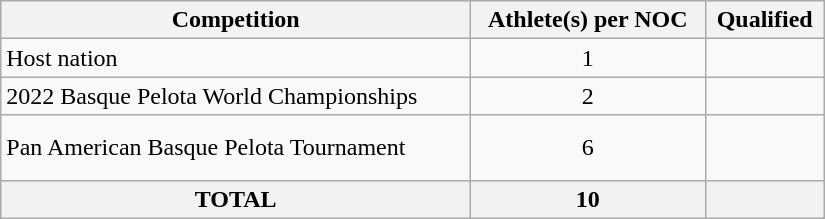<table class = "wikitable" width=550>
<tr>
<th>Competition</th>
<th>Athlete(s) per NOC</th>
<th>Qualified</th>
</tr>
<tr>
<td>Host nation</td>
<td align="center">1</td>
<td></td>
</tr>
<tr>
<td>2022 Basque Pelota World Championships</td>
<td align="center">2</td>
<td></td>
</tr>
<tr>
<td>Pan American Basque Pelota Tournament</td>
<td align="center">6</td>
<td><br><br></td>
</tr>
<tr>
<th>TOTAL</th>
<th>10</th>
<th></th>
</tr>
</table>
